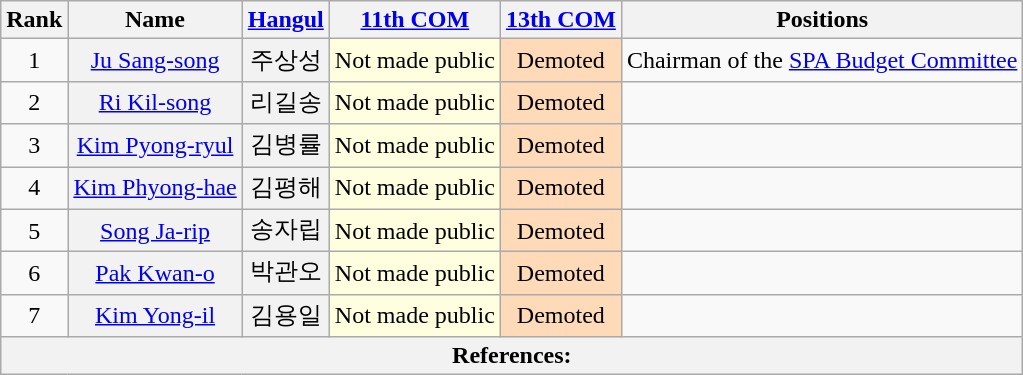<table class="wikitable sortable">
<tr>
<th>Rank</th>
<th>Name</th>
<th class="unsortable"><a href='#'>Hangul</a></th>
<th><a href='#'>11th COM</a></th>
<th><a href='#'>13th COM</a></th>
<th>Positions</th>
</tr>
<tr>
<td align="center">1</td>
<th align="center" scope="row" style="font-weight:normal;"><a href='#'>Ju Sang-song</a></th>
<th align="center" scope="row" style="font-weight:normal;">주상성</th>
<td data-sort-value="1" align="center" style="background: LightYellow">Not made public</td>
<td style="background: PeachPuff" align="center">Demoted</td>
<td>Chairman of the <a href='#'>SPA Budget Committee</a></td>
</tr>
<tr>
<td align="center">2</td>
<th align="center" scope="row" style="font-weight:normal;"><a href='#'>Ri Kil-song</a></th>
<th align="center" scope="row" style="font-weight:normal;">리길송</th>
<td data-sort-value="1" align="center" style="background: LightYellow">Not made public</td>
<td style="background: PeachPuff" align="center">Demoted</td>
<td></td>
</tr>
<tr>
<td align="center">3</td>
<th align="center" scope="row" style="font-weight:normal;"><a href='#'>Kim Pyong-ryul</a></th>
<th align="center" scope="row" style="font-weight:normal;">김병률</th>
<td data-sort-value="1" align="center" style="background: LightYellow">Not made public</td>
<td style="background: PeachPuff" align="center">Demoted</td>
<td></td>
</tr>
<tr>
<td align="center">4</td>
<th align="center" scope="row" style="font-weight:normal;"><a href='#'>Kim Phyong-hae</a></th>
<th align="center" scope="row" style="font-weight:normal;">김평해</th>
<td data-sort-value="1" align="center" style="background: LightYellow">Not made public</td>
<td style="background: PeachPuff" align="center">Demoted</td>
<td></td>
</tr>
<tr>
<td align="center">5</td>
<th align="center" scope="row" style="font-weight:normal;"><a href='#'>Song Ja-rip</a></th>
<th align="center" scope="row" style="font-weight:normal;">송자립</th>
<td data-sort-value="1" align="center" style="background: LightYellow">Not made public</td>
<td style="background: PeachPuff" align="center">Demoted</td>
<td></td>
</tr>
<tr>
<td align="center">6</td>
<th align="center" scope="row" style="font-weight:normal;"><a href='#'>Pak Kwan-o</a></th>
<th align="center" scope="row" style="font-weight:normal;">박관오</th>
<td data-sort-value="1" align="center" style="background: LightYellow">Not made public</td>
<td style="background: PeachPuff" align="center">Demoted</td>
<td></td>
</tr>
<tr>
<td align="center">7</td>
<th align="center" scope="row" style="font-weight:normal;"><a href='#'>Kim Yong-il</a></th>
<th align="center" scope="row" style="font-weight:normal;">김용일</th>
<td data-sort-value="1" align="center" style="background: LightYellow">Not made public</td>
<td style="background: PeachPuff" align="center">Demoted</td>
<td></td>
</tr>
<tr>
<th colspan="6" unsortable><strong>References:</strong><br></th>
</tr>
</table>
